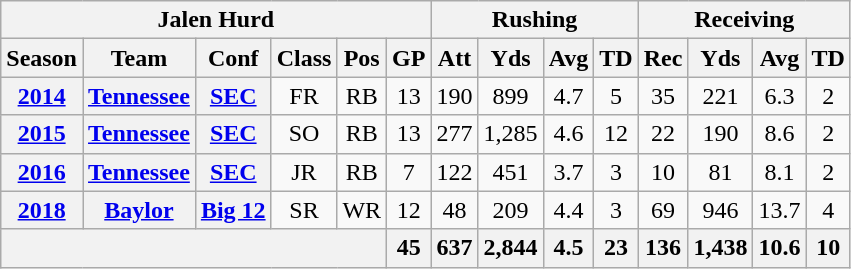<table class="wikitable" style="text-align:center">
<tr>
<th colspan="6">Jalen Hurd</th>
<th colspan="4">Rushing</th>
<th colspan="4">Receiving</th>
</tr>
<tr>
<th>Season</th>
<th>Team</th>
<th>Conf</th>
<th>Class</th>
<th>Pos</th>
<th>GP</th>
<th>Att</th>
<th>Yds</th>
<th>Avg</th>
<th>TD</th>
<th>Rec</th>
<th>Yds</th>
<th>Avg</th>
<th>TD</th>
</tr>
<tr>
<th><a href='#'>2014</a></th>
<th><a href='#'>Tennessee</a></th>
<th><a href='#'>SEC</a></th>
<td>FR</td>
<td>RB</td>
<td>13</td>
<td>190</td>
<td>899</td>
<td>4.7</td>
<td>5</td>
<td>35</td>
<td>221</td>
<td>6.3</td>
<td>2</td>
</tr>
<tr>
<th><a href='#'>2015</a></th>
<th><a href='#'>Tennessee</a></th>
<th><a href='#'>SEC</a></th>
<td>SO</td>
<td>RB</td>
<td>13</td>
<td>277</td>
<td>1,285</td>
<td>4.6</td>
<td>12</td>
<td>22</td>
<td>190</td>
<td>8.6</td>
<td>2</td>
</tr>
<tr>
<th><a href='#'>2016</a></th>
<th><a href='#'>Tennessee</a></th>
<th><a href='#'>SEC</a></th>
<td>JR</td>
<td>RB</td>
<td>7</td>
<td>122</td>
<td>451</td>
<td>3.7</td>
<td>3</td>
<td>10</td>
<td>81</td>
<td>8.1</td>
<td>2</td>
</tr>
<tr>
<th><a href='#'>2018</a></th>
<th><a href='#'>Baylor</a></th>
<th><a href='#'>Big 12</a></th>
<td>SR</td>
<td>WR</td>
<td>12</td>
<td>48</td>
<td>209</td>
<td>4.4</td>
<td>3</td>
<td>69</td>
<td>946</td>
<td>13.7</td>
<td>4</td>
</tr>
<tr>
<th colspan="5"></th>
<th>45</th>
<th>637</th>
<th>2,844</th>
<th>4.5</th>
<th>23</th>
<th>136</th>
<th>1,438</th>
<th>10.6</th>
<th>10</th>
</tr>
</table>
